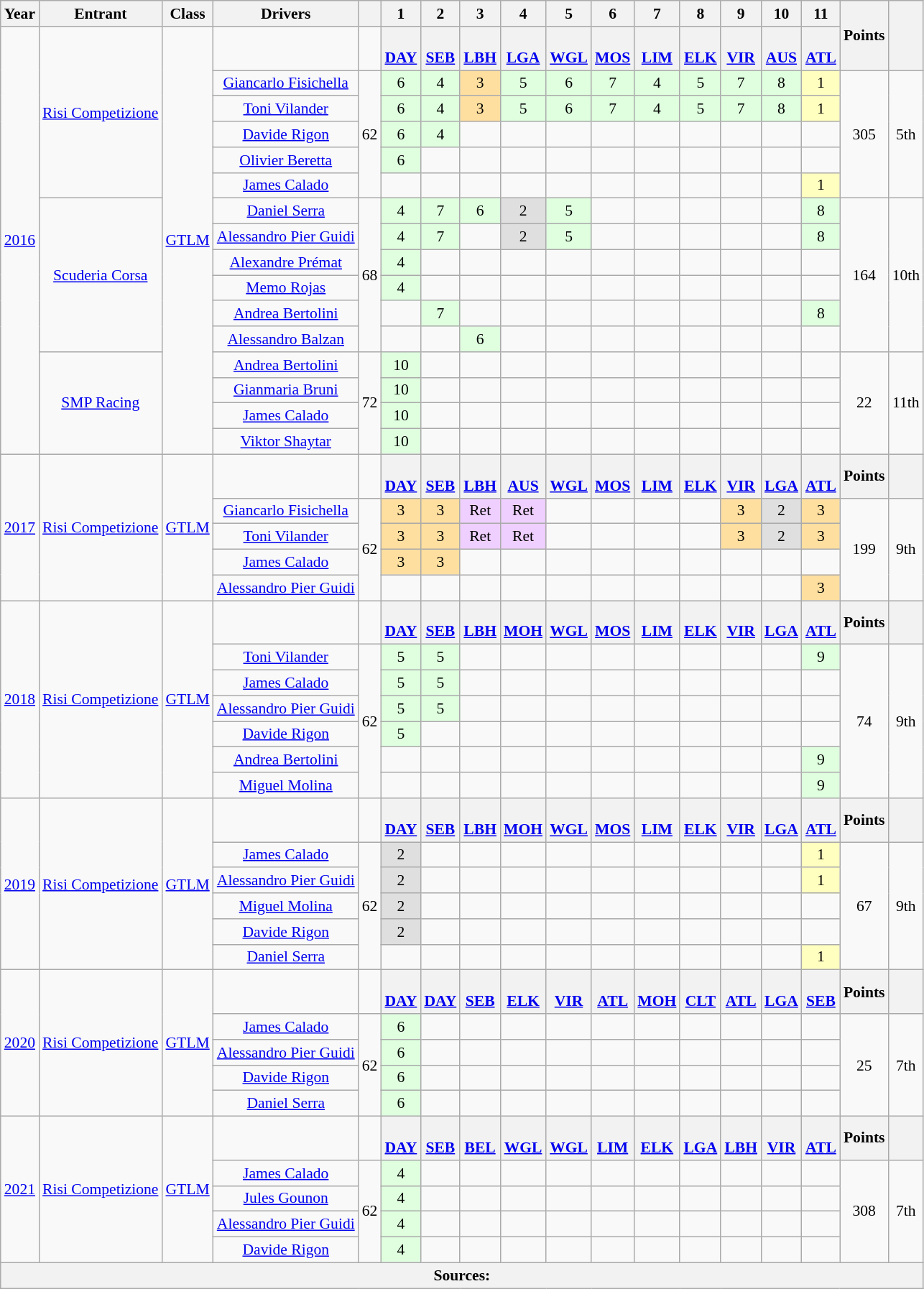<table class="wikitable" style="text-align:center; font-size:90%">
<tr>
<th>Year</th>
<th>Entrant</th>
<th>Class</th>
<th>Drivers</th>
<th></th>
<th>1</th>
<th>2</th>
<th>3</th>
<th>4</th>
<th>5</th>
<th>6</th>
<th>7</th>
<th>8</th>
<th>9</th>
<th>10</th>
<th>11</th>
<th rowspan="2">Points</th>
<th rowspan=2></th>
</tr>
<tr>
<td rowspan="16"><a href='#'>2016</a></td>
<td rowspan="6"> <a href='#'>Risi Competizione</a></td>
<td rowspan="16"><a href='#'>GTLM</a></td>
<td></td>
<td></td>
<th><br><a href='#'>DAY</a></th>
<th><br><a href='#'>SEB</a></th>
<th><br><a href='#'>LBH</a></th>
<th><br><a href='#'>LGA</a></th>
<th><br><a href='#'>WGL</a></th>
<th><br><a href='#'>MOS</a></th>
<th><br><a href='#'>LIM</a></th>
<th><br><a href='#'>ELK</a></th>
<th><br><a href='#'>VIR</a></th>
<th><br><a href='#'>AUS</a></th>
<th><br><a href='#'>ATL</a></th>
</tr>
<tr>
<td> <a href='#'>Giancarlo Fisichella</a></td>
<td rowspan="5">62</td>
<td style="background:#dfffdf;">6</td>
<td style="background:#dfffdf;">4</td>
<td style="background:#FFDF9F;">3</td>
<td style="background:#dfffdf;">5</td>
<td style="background:#dfffdf;">6</td>
<td style="background:#dfffdf;">7</td>
<td style="background:#dfffdf;">4</td>
<td style="background:#dfffdf;">5</td>
<td style="background:#dfffdf;">7</td>
<td style="background:#dfffdf;">8</td>
<td style="background:#FFFFBF;">1</td>
<td rowspan="5">305</td>
<td rowspan="5">5th</td>
</tr>
<tr>
<td> <a href='#'>Toni Vilander</a></td>
<td style="background:#dfffdf;">6</td>
<td style="background:#dfffdf;">4</td>
<td style="background:#FFDF9F;">3</td>
<td style="background:#dfffdf;">5</td>
<td style="background:#dfffdf;">6</td>
<td style="background:#dfffdf;">7</td>
<td style="background:#dfffdf;">4</td>
<td style="background:#dfffdf;">5</td>
<td style="background:#dfffdf;">7</td>
<td style="background:#dfffdf;">8</td>
<td style="background:#FFFFBF;">1</td>
</tr>
<tr>
<td> <a href='#'>Davide Rigon</a></td>
<td style="background:#dfffdf;">6</td>
<td style="background:#dfffdf;">4</td>
<td></td>
<td></td>
<td></td>
<td></td>
<td></td>
<td></td>
<td></td>
<td></td>
<td></td>
</tr>
<tr>
<td> <a href='#'>Olivier Beretta</a></td>
<td style="background:#dfffdf;">6</td>
<td></td>
<td></td>
<td></td>
<td></td>
<td></td>
<td></td>
<td></td>
<td></td>
<td></td>
<td></td>
</tr>
<tr>
<td> <a href='#'>James Calado</a></td>
<td></td>
<td></td>
<td></td>
<td></td>
<td></td>
<td></td>
<td></td>
<td></td>
<td></td>
<td></td>
<td style="background:#FFFFBF;">1</td>
</tr>
<tr>
<td rowspan="6"> <a href='#'>Scuderia Corsa</a></td>
<td> <a href='#'>Daniel Serra</a></td>
<td rowspan="6">68</td>
<td style="background:#dfffdf;">4</td>
<td style="background:#dfffdf;">7</td>
<td style="background:#dfffdf;">6</td>
<td style="background:#DFDFDF;">2</td>
<td style="background:#dfffdf;">5</td>
<td></td>
<td></td>
<td></td>
<td></td>
<td></td>
<td style="background:#dfffdf;">8</td>
<td rowspan="6">164</td>
<td rowspan="6">10th</td>
</tr>
<tr>
<td> <a href='#'>Alessandro Pier Guidi</a></td>
<td style="background:#dfffdf;">4</td>
<td style="background:#dfffdf;">7</td>
<td></td>
<td style="background:#DFDFDF;">2</td>
<td style="background:#dfffdf;">5</td>
<td></td>
<td></td>
<td></td>
<td></td>
<td></td>
<td style="background:#dfffdf;">8</td>
</tr>
<tr>
<td> <a href='#'>Alexandre Prémat</a></td>
<td style="background:#dfffdf;">4</td>
<td></td>
<td></td>
<td></td>
<td></td>
<td></td>
<td></td>
<td></td>
<td></td>
<td></td>
<td></td>
</tr>
<tr>
<td> <a href='#'>Memo Rojas</a></td>
<td style="background:#dfffdf;">4</td>
<td></td>
<td></td>
<td></td>
<td></td>
<td></td>
<td></td>
<td></td>
<td></td>
<td></td>
<td></td>
</tr>
<tr>
<td> <a href='#'>Andrea Bertolini</a></td>
<td></td>
<td style="background:#dfffdf;">7</td>
<td></td>
<td></td>
<td></td>
<td></td>
<td></td>
<td></td>
<td></td>
<td></td>
<td style="background:#dfffdf;">8</td>
</tr>
<tr>
<td> <a href='#'>Alessandro Balzan</a></td>
<td></td>
<td></td>
<td style="background:#dfffdf;">6</td>
<td></td>
<td></td>
<td></td>
<td></td>
<td></td>
<td></td>
<td></td>
<td></td>
</tr>
<tr>
<td rowspan="4"> <a href='#'>SMP Racing</a></td>
<td> <a href='#'>Andrea Bertolini</a></td>
<td rowspan="4">72</td>
<td style="background:#dfffdf;">10</td>
<td></td>
<td></td>
<td></td>
<td></td>
<td></td>
<td></td>
<td></td>
<td></td>
<td></td>
<td></td>
<td rowspan="4">22</td>
<td rowspan="4">11th</td>
</tr>
<tr>
<td> <a href='#'>Gianmaria Bruni</a></td>
<td style="background:#dfffdf;">10</td>
<td></td>
<td></td>
<td></td>
<td></td>
<td></td>
<td></td>
<td></td>
<td></td>
<td></td>
<td></td>
</tr>
<tr>
<td> <a href='#'>James Calado</a></td>
<td style="background:#dfffdf;">10</td>
<td></td>
<td></td>
<td></td>
<td></td>
<td></td>
<td></td>
<td></td>
<td></td>
<td></td>
<td></td>
</tr>
<tr>
<td> <a href='#'>Viktor Shaytar</a></td>
<td style="background:#dfffdf;">10</td>
<td></td>
<td></td>
<td></td>
<td></td>
<td></td>
<td></td>
<td></td>
<td></td>
<td></td>
<td></td>
</tr>
<tr>
<td rowspan="5"><a href='#'>2017</a></td>
<td rowspan="5"> <a href='#'>Risi Competizione</a></td>
<td rowspan="5"><a href='#'>GTLM</a></td>
<td></td>
<td></td>
<th><br><a href='#'>DAY</a></th>
<th><br><a href='#'>SEB</a></th>
<th><br><a href='#'>LBH</a></th>
<th><br><a href='#'>AUS</a></th>
<th><br><a href='#'>WGL</a></th>
<th><br><a href='#'>MOS</a></th>
<th><br><a href='#'>LIM</a></th>
<th><br><a href='#'>ELK</a></th>
<th><br><a href='#'>VIR</a></th>
<th><br><a href='#'>LGA</a></th>
<th><br><a href='#'>ATL</a></th>
<th>Points</th>
<th></th>
</tr>
<tr>
<td> <a href='#'>Giancarlo Fisichella</a></td>
<td rowspan="4">62</td>
<td style="background:#FFDF9F;">3</td>
<td style="background:#FFDF9F;">3</td>
<td style="background:#EFCFFF;">Ret</td>
<td style="background:#EFCFFF;">Ret</td>
<td></td>
<td></td>
<td></td>
<td></td>
<td style="background:#FFDF9F;">3</td>
<td style="background:#DFDFDF;">2</td>
<td style="background:#FFDF9F;">3</td>
<td rowspan="4">199</td>
<td rowspan="4">9th</td>
</tr>
<tr>
<td> <a href='#'>Toni Vilander</a></td>
<td style="background:#FFDF9F;">3</td>
<td style="background:#FFDF9F;">3</td>
<td style="background:#EFCFFF;">Ret</td>
<td style="background:#EFCFFF;">Ret</td>
<td></td>
<td></td>
<td></td>
<td></td>
<td style="background:#FFDF9F;">3</td>
<td style="background:#DFDFDF;">2</td>
<td style="background:#FFDF9F;">3</td>
</tr>
<tr>
<td> <a href='#'>James Calado</a></td>
<td style="background:#FFDF9F;">3</td>
<td style="background:#FFDF9F;">3</td>
<td></td>
<td></td>
<td></td>
<td></td>
<td></td>
<td></td>
<td></td>
<td></td>
<td></td>
</tr>
<tr>
<td> <a href='#'>Alessandro Pier Guidi</a></td>
<td></td>
<td></td>
<td></td>
<td></td>
<td></td>
<td></td>
<td></td>
<td></td>
<td></td>
<td></td>
<td style="background:#FFDF9F;">3</td>
</tr>
<tr>
<td rowspan="7"><a href='#'>2018</a></td>
<td rowspan="7"> <a href='#'>Risi Competizione</a></td>
<td rowspan="7"><a href='#'>GTLM</a></td>
<td></td>
<td></td>
<th><br><a href='#'>DAY</a></th>
<th><br><a href='#'>SEB</a></th>
<th><br><a href='#'>LBH</a></th>
<th><br><a href='#'>MOH</a></th>
<th><br><a href='#'>WGL</a></th>
<th><br><a href='#'>MOS</a></th>
<th><br><a href='#'>LIM</a></th>
<th><br><a href='#'>ELK</a></th>
<th><br><a href='#'>VIR</a></th>
<th><br><a href='#'>LGA</a></th>
<th><br><a href='#'>ATL</a></th>
<th>Points</th>
<th></th>
</tr>
<tr>
<td> <a href='#'>Toni Vilander</a></td>
<td rowspan="6">62</td>
<td style="background:#dfffdf;">5</td>
<td style="background:#dfffdf;">5</td>
<td></td>
<td></td>
<td></td>
<td></td>
<td></td>
<td></td>
<td></td>
<td></td>
<td style="background:#dfffdf;">9</td>
<td rowspan="6">74</td>
<td rowspan="6">9th</td>
</tr>
<tr>
<td> <a href='#'>James Calado</a></td>
<td style="background:#dfffdf;">5</td>
<td style="background:#dfffdf;">5</td>
<td></td>
<td></td>
<td></td>
<td></td>
<td></td>
<td></td>
<td></td>
<td></td>
<td></td>
</tr>
<tr>
<td> <a href='#'>Alessandro Pier Guidi</a></td>
<td style="background:#dfffdf;">5</td>
<td style="background:#dfffdf;">5</td>
<td></td>
<td></td>
<td></td>
<td></td>
<td></td>
<td></td>
<td></td>
<td></td>
<td></td>
</tr>
<tr>
<td> <a href='#'>Davide Rigon</a></td>
<td style="background:#dfffdf;">5</td>
<td></td>
<td></td>
<td></td>
<td></td>
<td></td>
<td></td>
<td></td>
<td></td>
<td></td>
<td></td>
</tr>
<tr>
<td> <a href='#'>Andrea Bertolini</a></td>
<td></td>
<td></td>
<td></td>
<td></td>
<td></td>
<td></td>
<td></td>
<td></td>
<td></td>
<td></td>
<td style="background:#dfffdf;">9</td>
</tr>
<tr>
<td> <a href='#'>Miguel Molina</a></td>
<td></td>
<td></td>
<td></td>
<td></td>
<td></td>
<td></td>
<td></td>
<td></td>
<td></td>
<td></td>
<td style="background:#dfffdf;">9</td>
</tr>
<tr>
<td rowspan="6"><a href='#'>2019</a></td>
<td rowspan="6"> <a href='#'>Risi Competizione</a></td>
<td rowspan="6"><a href='#'>GTLM</a></td>
<td></td>
<td></td>
<th><br><a href='#'>DAY</a></th>
<th><br><a href='#'>SEB</a></th>
<th><br><a href='#'>LBH</a></th>
<th><br><a href='#'>MOH</a></th>
<th><br><a href='#'>WGL</a></th>
<th><br><a href='#'>MOS</a></th>
<th><br><a href='#'>LIM</a></th>
<th><br><a href='#'>ELK</a></th>
<th><br><a href='#'>VIR</a></th>
<th><br><a href='#'>LGA</a></th>
<th><br><a href='#'>ATL</a></th>
<th>Points</th>
<th></th>
</tr>
<tr>
<td> <a href='#'>James Calado</a></td>
<td rowspan="5">62</td>
<td style="background:#DFDFDF;">2</td>
<td></td>
<td></td>
<td></td>
<td></td>
<td></td>
<td></td>
<td></td>
<td></td>
<td></td>
<td style="background:#FFFFBF;">1</td>
<td rowspan="5">67</td>
<td rowspan="5">9th</td>
</tr>
<tr>
<td> <a href='#'>Alessandro Pier Guidi</a></td>
<td style="background:#DFDFDF;">2</td>
<td></td>
<td></td>
<td></td>
<td></td>
<td></td>
<td></td>
<td></td>
<td></td>
<td></td>
<td style="background:#FFFFBF;">1</td>
</tr>
<tr>
<td> <a href='#'>Miguel Molina</a></td>
<td style="background:#DFDFDF;">2</td>
<td></td>
<td></td>
<td></td>
<td></td>
<td></td>
<td></td>
<td></td>
<td></td>
<td></td>
<td></td>
</tr>
<tr>
<td> <a href='#'>Davide Rigon</a></td>
<td style="background:#DFDFDF;">2</td>
<td></td>
<td></td>
<td></td>
<td></td>
<td></td>
<td></td>
<td></td>
<td></td>
<td></td>
<td></td>
</tr>
<tr>
<td> <a href='#'>Daniel Serra</a></td>
<td></td>
<td></td>
<td></td>
<td></td>
<td></td>
<td></td>
<td></td>
<td></td>
<td></td>
<td></td>
<td style="background:#FFFFBF;">1</td>
</tr>
<tr>
<td rowspan="5"><a href='#'>2020</a></td>
<td rowspan="5"> <a href='#'>Risi Competizione</a></td>
<td rowspan="5"><a href='#'>GTLM</a></td>
<td></td>
<td></td>
<th><br><a href='#'>DAY</a></th>
<th><br><a href='#'>DAY</a></th>
<th><br><a href='#'>SEB</a></th>
<th><br><a href='#'>ELK</a></th>
<th><br><a href='#'>VIR</a></th>
<th><br><a href='#'>ATL</a></th>
<th><br><a href='#'>MOH</a></th>
<th><br><a href='#'>CLT</a></th>
<th><br><a href='#'>ATL</a></th>
<th><br><a href='#'>LGA</a></th>
<th><br><a href='#'>SEB</a></th>
<th>Points</th>
<th></th>
</tr>
<tr>
<td> <a href='#'>James Calado</a></td>
<td rowspan="4">62</td>
<td style="background:#dfffdf;">6</td>
<td></td>
<td></td>
<td></td>
<td></td>
<td></td>
<td></td>
<td></td>
<td></td>
<td></td>
<td></td>
<td rowspan="4">25</td>
<td rowspan="4">7th</td>
</tr>
<tr>
<td> <a href='#'>Alessandro Pier Guidi</a></td>
<td style="background:#dfffdf;">6</td>
<td></td>
<td></td>
<td></td>
<td></td>
<td></td>
<td></td>
<td></td>
<td></td>
<td></td>
<td></td>
</tr>
<tr>
<td> <a href='#'>Davide Rigon</a></td>
<td style="background:#dfffdf;">6</td>
<td></td>
<td></td>
<td></td>
<td></td>
<td></td>
<td></td>
<td></td>
<td></td>
<td></td>
<td></td>
</tr>
<tr>
<td> <a href='#'>Daniel Serra</a></td>
<td style="background:#dfffdf;">6</td>
<td></td>
<td></td>
<td></td>
<td></td>
<td></td>
<td></td>
<td></td>
<td></td>
<td></td>
<td></td>
</tr>
<tr>
<td rowspan="5"><a href='#'>2021</a></td>
<td rowspan="5"> <a href='#'>Risi Competizione</a></td>
<td rowspan="5"><a href='#'>GTLM</a></td>
<td></td>
<td></td>
<th><br><a href='#'>DAY</a></th>
<th><br><a href='#'>SEB</a></th>
<th><br><a href='#'>BEL</a></th>
<th><br><a href='#'>WGL</a></th>
<th><br><a href='#'>WGL</a></th>
<th><br><a href='#'>LIM</a></th>
<th><br><a href='#'>ELK</a></th>
<th><br><a href='#'>LGA</a></th>
<th><br><a href='#'>LBH</a></th>
<th><br><a href='#'>VIR</a></th>
<th><br><a href='#'>ATL</a></th>
<th>Points</th>
<th></th>
</tr>
<tr>
<td> <a href='#'>James Calado</a></td>
<td rowspan="4">62</td>
<td style="background:#dfffdf;">4</td>
<td></td>
<td></td>
<td></td>
<td></td>
<td></td>
<td></td>
<td></td>
<td></td>
<td></td>
<td></td>
<td rowspan="4">308</td>
<td rowspan="4">7th</td>
</tr>
<tr>
<td> <a href='#'>Jules Gounon</a></td>
<td style="background:#dfffdf;">4</td>
<td></td>
<td></td>
<td></td>
<td></td>
<td></td>
<td></td>
<td></td>
<td></td>
<td></td>
<td></td>
</tr>
<tr>
<td> <a href='#'>Alessandro Pier Guidi</a></td>
<td style="background:#dfffdf;">4</td>
<td></td>
<td></td>
<td></td>
<td></td>
<td></td>
<td></td>
<td></td>
<td></td>
<td></td>
<td></td>
</tr>
<tr>
<td> <a href='#'>Davide Rigon</a></td>
<td style="background:#dfffdf;">4</td>
<td></td>
<td></td>
<td></td>
<td></td>
<td></td>
<td></td>
<td></td>
<td></td>
<td></td>
<td></td>
</tr>
<tr>
<th colspan="18">Sources:</th>
</tr>
</table>
